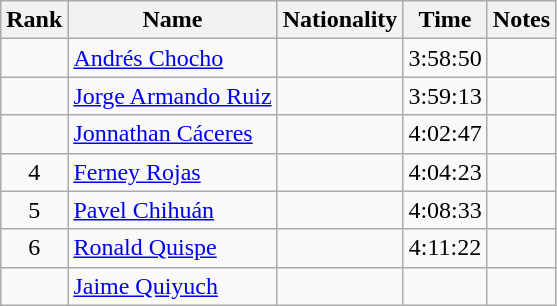<table class="wikitable sortable" style="text-align:center">
<tr>
<th>Rank</th>
<th>Name</th>
<th>Nationality</th>
<th>Time</th>
<th>Notes</th>
</tr>
<tr>
<td></td>
<td align=left><a href='#'>Andrés Chocho</a></td>
<td align=left></td>
<td>3:58:50</td>
<td><strong></strong></td>
</tr>
<tr>
<td></td>
<td align=left><a href='#'>Jorge Armando Ruiz</a></td>
<td align=left></td>
<td>3:59:13</td>
<td></td>
</tr>
<tr>
<td></td>
<td align=left><a href='#'>Jonnathan Cáceres</a></td>
<td align=left></td>
<td>4:02:47</td>
<td></td>
</tr>
<tr>
<td>4</td>
<td align=left><a href='#'>Ferney Rojas</a></td>
<td align=left></td>
<td>4:04:23</td>
<td></td>
</tr>
<tr>
<td>5</td>
<td align=left><a href='#'>Pavel Chihuán</a></td>
<td align=left></td>
<td>4:08:33</td>
<td></td>
</tr>
<tr>
<td>6</td>
<td align=left><a href='#'>Ronald Quispe</a></td>
<td align=left></td>
<td>4:11:22</td>
<td></td>
</tr>
<tr>
<td></td>
<td align=left><a href='#'>Jaime Quiyuch</a></td>
<td align=left></td>
<td></td>
<td></td>
</tr>
</table>
